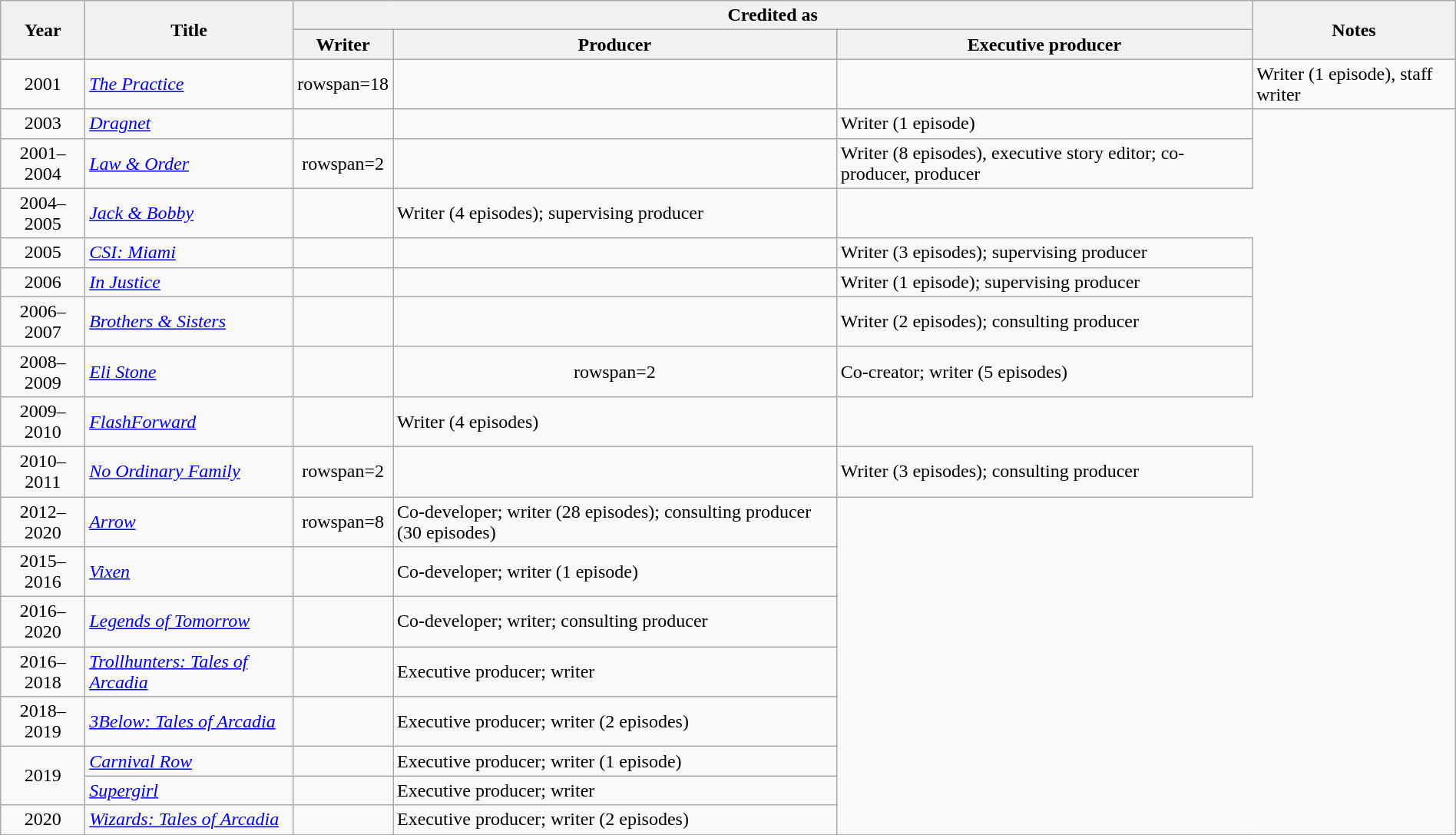<table class="wikitable" style="text-align:center; margin-right:auto; margin-right:auto">
<tr>
<th scope="col" rowspan=2>Year</th>
<th scope="col" rowspan=2>Title</th>
<th scope="col" colspan=3>Credited as</th>
<th scope="col" rowspan=2>Notes</th>
</tr>
<tr>
<th scope="col">Writer</th>
<th scope="col">Producer</th>
<th scope="col">Executive producer</th>
</tr>
<tr>
<td>2001</td>
<td align=left><em><a href='#'>The Practice</a></em></td>
<td>rowspan=18 </td>
<td></td>
<td></td>
<td align=left>Writer (1 episode), staff writer</td>
</tr>
<tr>
<td>2003</td>
<td align=left><em><a href='#'>Dragnet</a></em></td>
<td></td>
<td></td>
<td align=left>Writer (1 episode)</td>
</tr>
<tr>
<td>2001–2004</td>
<td align=left><em><a href='#'>Law & Order</a></em></td>
<td>rowspan=2 </td>
<td></td>
<td align=left>Writer (8 episodes), executive story editor; co-producer, producer</td>
</tr>
<tr>
<td>2004–2005</td>
<td align=left><em><a href='#'>Jack & Bobby</a></em></td>
<td></td>
<td align=left>Writer (4 episodes); supervising producer</td>
</tr>
<tr>
<td>2005</td>
<td align=left><em><a href='#'>CSI: Miami</a></em></td>
<td></td>
<td></td>
<td align=left>Writer (3 episodes); supervising producer</td>
</tr>
<tr>
<td>2006</td>
<td align=left><em><a href='#'>In Justice</a></em></td>
<td></td>
<td></td>
<td align=left>Writer (1 episode); supervising producer</td>
</tr>
<tr>
<td>2006–2007</td>
<td align=left><em><a href='#'>Brothers & Sisters</a></em></td>
<td></td>
<td></td>
<td align=left>Writer (2 episodes); consulting producer</td>
</tr>
<tr>
<td>2008–2009</td>
<td align=left><em><a href='#'>Eli Stone</a></em></td>
<td></td>
<td>rowspan=2 </td>
<td align=left>Co-creator; writer (5 episodes)</td>
</tr>
<tr>
<td>2009–2010</td>
<td align=left><em><a href='#'>FlashForward</a></em></td>
<td></td>
<td align=left>Writer (4 episodes)</td>
</tr>
<tr>
<td>2010–2011</td>
<td align=left><em><a href='#'>No Ordinary Family</a></em></td>
<td>rowspan=2  </td>
<td></td>
<td align=left>Writer (3 episodes); consulting producer</td>
</tr>
<tr>
<td>2012–2020</td>
<td align=left><em><a href='#'>Arrow</a></em></td>
<td>rowspan=8  </td>
<td align=left>Co-developer; writer (28 episodes); consulting producer (30 episodes)</td>
</tr>
<tr>
<td>2015–2016</td>
<td align=left><em><a href='#'>Vixen</a></em></td>
<td></td>
<td align=left>Co-developer; writer (1 episode)</td>
</tr>
<tr>
<td>2016–2020</td>
<td align=left><em><a href='#'>Legends of Tomorrow</a></em></td>
<td></td>
<td align=left>Co-developer; writer; consulting producer</td>
</tr>
<tr>
<td>2016–2018</td>
<td align=left><em><a href='#'>Trollhunters: Tales of Arcadia</a></em></td>
<td></td>
<td align=left>Executive producer; writer</td>
</tr>
<tr>
<td>2018–2019</td>
<td align=left><em><a href='#'>3Below: Tales of Arcadia</a></em></td>
<td></td>
<td align=left>Executive producer; writer (2 episodes)</td>
</tr>
<tr>
<td rowspan=2>2019</td>
<td align=left><em><a href='#'>Carnival Row</a></em></td>
<td></td>
<td align=left>Executive producer; writer (1 episode)</td>
</tr>
<tr>
<td align=left><em><a href='#'>Supergirl</a></em></td>
<td></td>
<td align=left>Executive producer; writer</td>
</tr>
<tr>
<td>2020</td>
<td align=left><em><a href='#'>Wizards: Tales of Arcadia</a></em></td>
<td></td>
<td align=left>Executive producer; writer (2 episodes)</td>
</tr>
</table>
